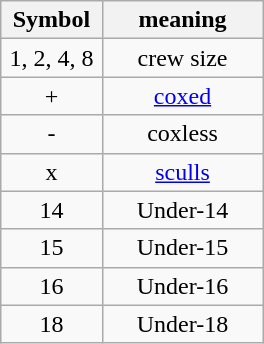<table class="wikitable" style="margin:1em auto; text-align:center;">
<tr>
<th width=60>Symbol</th>
<th width=100>meaning</th>
</tr>
<tr>
<td>1, 2, 4, 8</td>
<td>crew size</td>
</tr>
<tr>
<td>+</td>
<td><a href='#'>coxed</a></td>
</tr>
<tr>
<td>-</td>
<td>coxless</td>
</tr>
<tr>
<td>x</td>
<td><a href='#'>sculls</a></td>
</tr>
<tr>
<td>14</td>
<td>Under-14</td>
</tr>
<tr>
<td>15</td>
<td>Under-15</td>
</tr>
<tr>
<td>16</td>
<td>Under-16</td>
</tr>
<tr>
<td>18</td>
<td>Under-18</td>
</tr>
</table>
